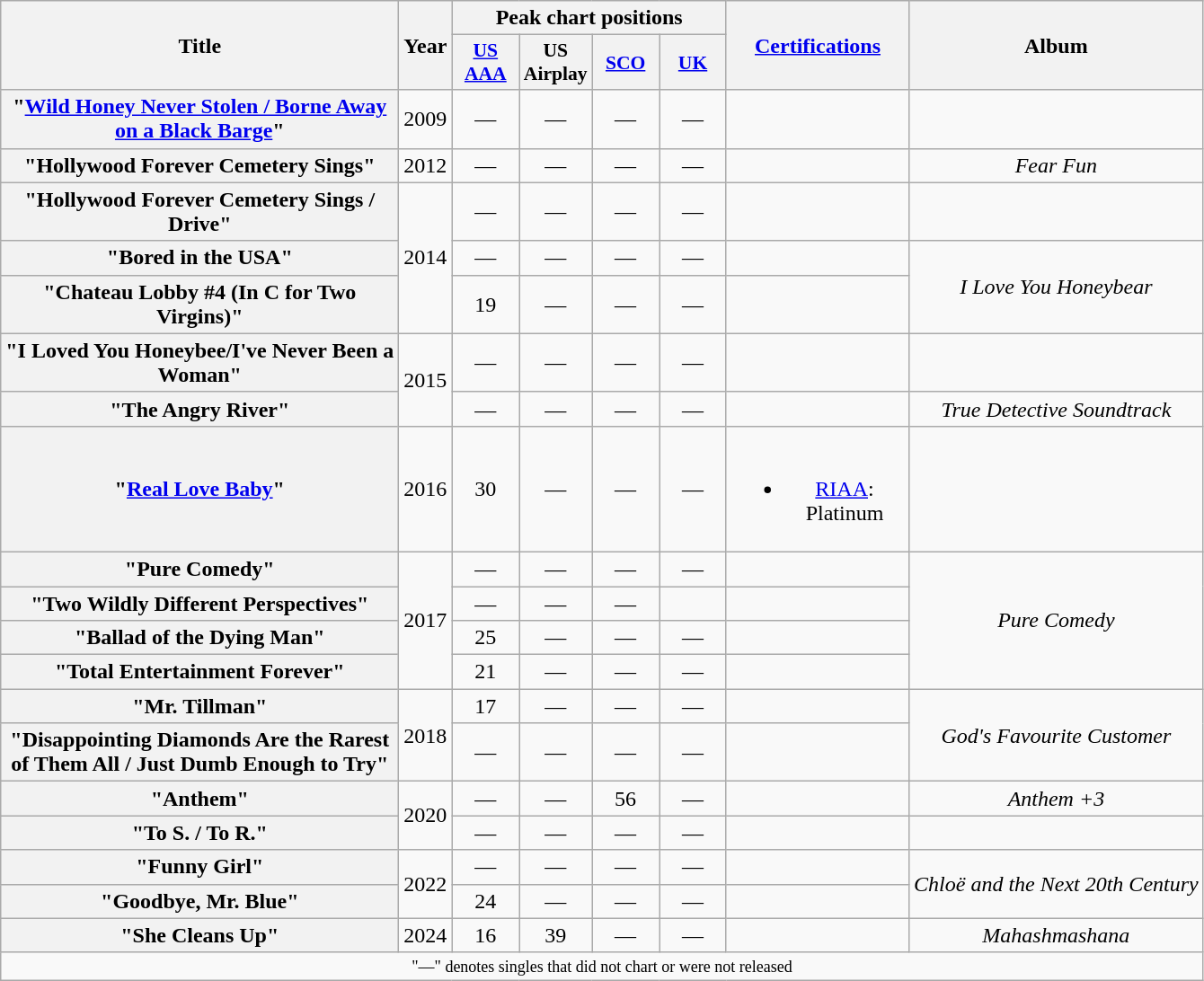<table class="wikitable plainrowheaders" style="text-align:center;">
<tr>
<th scope="col" rowspan="2" style="width:18em;">Title</th>
<th scope="col" rowspan="2">Year</th>
<th scope="col" colspan="4">Peak chart positions</th>
<th scope="col" rowspan="2" style="width:8em;"><a href='#'>Certifications</a></th>
<th scope="col" rowspan="2">Album</th>
</tr>
<tr>
<th scope="col" style="width:3em;font-size:90%;"><a href='#'>US<br>AAA</a><br></th>
<th scope="col" style="width:3em;font-size:90%;">US<br> Airplay</th>
<th scope="col" style="width:3em;font-size:90%;"><a href='#'>SCO</a><br></th>
<th scope="col" style="width:3em;font-size:90%;"><a href='#'>UK</a><br></th>
</tr>
<tr>
<th scope="row">"<a href='#'>Wild Honey Never Stolen / Borne Away on a Black Barge</a>"</th>
<td>2009</td>
<td>—</td>
<td>—</td>
<td>—</td>
<td>—</td>
<td></td>
<td></td>
</tr>
<tr>
<th scope="row">"Hollywood Forever Cemetery Sings"</th>
<td>2012</td>
<td>—</td>
<td>—</td>
<td>—</td>
<td>—</td>
<td></td>
<td><em>Fear Fun</em></td>
</tr>
<tr>
<th scope="row">"Hollywood Forever Cemetery Sings / Drive"</th>
<td rowspan="3">2014</td>
<td>—</td>
<td>—</td>
<td>—</td>
<td>—</td>
<td></td>
<td></td>
</tr>
<tr>
<th scope="row">"Bored in the USA"</th>
<td>—</td>
<td>—</td>
<td>—</td>
<td>—</td>
<td></td>
<td rowspan="2"><em>I Love You Honeybear</em></td>
</tr>
<tr>
<th scope="row">"Chateau Lobby #4 (In C for Two Virgins)"</th>
<td>19</td>
<td>—</td>
<td>—</td>
<td>—</td>
<td></td>
</tr>
<tr>
<th scope="row">"I Loved You Honeybee/I've Never Been a Woman"</th>
<td rowspan="2">2015</td>
<td>—</td>
<td>—</td>
<td>—</td>
<td>—</td>
<td></td>
<td></td>
</tr>
<tr>
<th scope="row">"The Angry River"</th>
<td>—</td>
<td>—</td>
<td>—</td>
<td>—</td>
<td></td>
<td><em>True Detective Soundtrack</em></td>
</tr>
<tr>
<th scope="row">"<a href='#'>Real Love Baby</a>"</th>
<td>2016</td>
<td>30</td>
<td>—</td>
<td>—</td>
<td>—</td>
<td><br><ul><li><a href='#'>RIAA</a>: Platinum</li></ul></td>
<td></td>
</tr>
<tr>
<th scope="row">"Pure Comedy"</th>
<td rowspan="4">2017</td>
<td>—</td>
<td>—</td>
<td>—</td>
<td>—</td>
<td></td>
<td rowspan="4"><em>Pure Comedy</em></td>
</tr>
<tr>
<th scope="row">"Two Wildly Different Perspectives"</th>
<td>—</td>
<td>—</td>
<td>—</td>
<td></td>
</tr>
<tr>
<th scope="row">"Ballad of the Dying Man"</th>
<td>25</td>
<td>—</td>
<td>—</td>
<td>—</td>
<td></td>
</tr>
<tr>
<th scope="row">"Total Entertainment Forever"</th>
<td>21</td>
<td>—</td>
<td>—</td>
<td>—</td>
<td></td>
</tr>
<tr>
<th scope="row">"Mr. Tillman"</th>
<td rowspan="2">2018</td>
<td>17</td>
<td>—</td>
<td>—</td>
<td>—</td>
<td></td>
<td rowspan="2"><em>God's Favourite Customer</em></td>
</tr>
<tr>
<th scope="row">"Disappointing Diamonds Are the Rarest of Them All / Just Dumb Enough to Try"</th>
<td>—</td>
<td>—</td>
<td>—</td>
<td>—</td>
<td></td>
</tr>
<tr>
<th scope="row">"Anthem"</th>
<td rowspan="2">2020</td>
<td>—</td>
<td>—</td>
<td>56</td>
<td>—</td>
<td></td>
<td><em>Anthem +3</em></td>
</tr>
<tr>
<th scope="row">"To S. / To R."</th>
<td>—</td>
<td>—</td>
<td>—</td>
<td>—</td>
<td></td>
<td></td>
</tr>
<tr>
<th scope="row">"Funny Girl"</th>
<td rowspan="2">2022</td>
<td>—</td>
<td>—</td>
<td>—</td>
<td>—</td>
<td></td>
<td rowspan="2"><em>Chloë and the Next 20th Century</em></td>
</tr>
<tr>
<th scope="row">"Goodbye, Mr. Blue"</th>
<td>24</td>
<td>—</td>
<td>—</td>
<td>—</td>
<td></td>
</tr>
<tr>
<th scope="row">"She Cleans Up"</th>
<td>2024</td>
<td>16</td>
<td>39</td>
<td>—</td>
<td>—</td>
<td></td>
<td><em>Mahashmashana</em></td>
</tr>
<tr>
<td colspan="8" style="font-size:9pt">"—" denotes singles that did not chart or were not released</td>
</tr>
</table>
